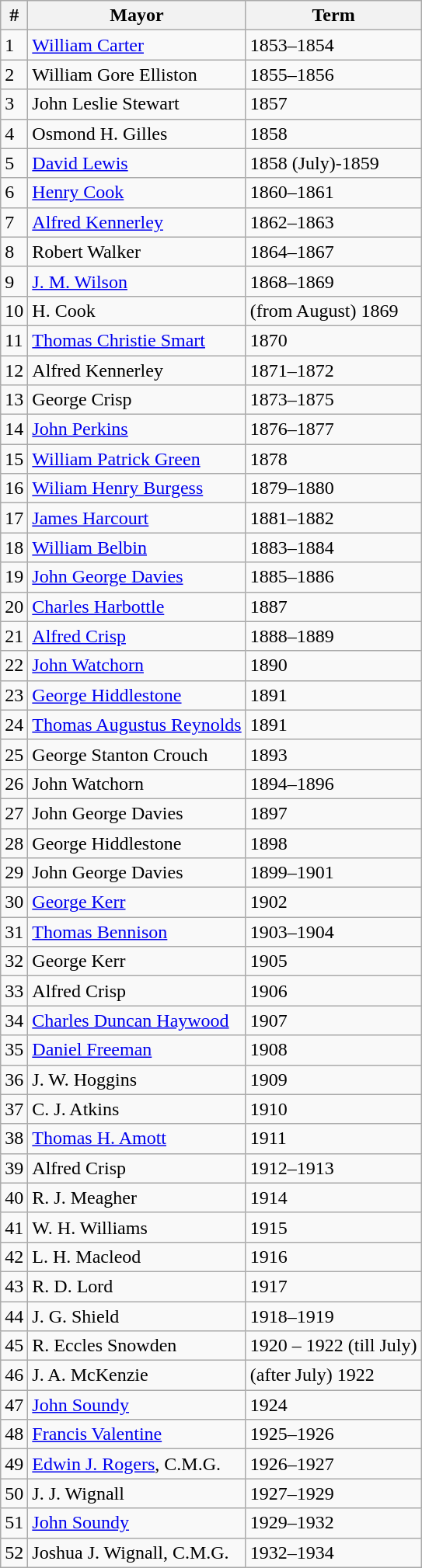<table class="wikitable">
<tr>
<th>#</th>
<th>Mayor</th>
<th>Term</th>
</tr>
<tr>
<td>1</td>
<td><a href='#'>William Carter</a></td>
<td>1853–1854</td>
</tr>
<tr>
<td>2</td>
<td>William Gore Elliston</td>
<td>1855–1856</td>
</tr>
<tr>
<td>3</td>
<td>John Leslie Stewart</td>
<td>1857</td>
</tr>
<tr>
<td>4</td>
<td>Osmond H. Gilles</td>
<td>1858</td>
</tr>
<tr>
<td>5</td>
<td><a href='#'>David Lewis</a></td>
<td>1858 (July)-1859</td>
</tr>
<tr>
<td>6</td>
<td><a href='#'>Henry Cook</a></td>
<td>1860–1861</td>
</tr>
<tr>
<td>7</td>
<td><a href='#'>Alfred Kennerley</a></td>
<td>1862–1863</td>
</tr>
<tr>
<td>8</td>
<td>Robert Walker</td>
<td>1864–1867</td>
</tr>
<tr>
<td>9</td>
<td><a href='#'>J. M. Wilson</a></td>
<td>1868–1869</td>
</tr>
<tr>
<td>10</td>
<td>H. Cook</td>
<td>(from August) 1869</td>
</tr>
<tr>
<td>11</td>
<td><a href='#'>Thomas Christie Smart</a></td>
<td>1870</td>
</tr>
<tr>
<td>12</td>
<td>Alfred Kennerley</td>
<td>1871–1872</td>
</tr>
<tr>
<td>13</td>
<td>George Crisp</td>
<td>1873–1875</td>
</tr>
<tr>
<td>14</td>
<td><a href='#'>John Perkins</a></td>
<td>1876–1877</td>
</tr>
<tr>
<td>15</td>
<td><a href='#'>William Patrick Green</a></td>
<td>1878</td>
</tr>
<tr>
<td>16</td>
<td><a href='#'>Wiliam Henry Burgess</a></td>
<td>1879–1880</td>
</tr>
<tr>
<td>17</td>
<td><a href='#'>James Harcourt</a></td>
<td>1881–1882</td>
</tr>
<tr>
<td>18</td>
<td><a href='#'>William Belbin</a></td>
<td>1883–1884</td>
</tr>
<tr>
<td>19</td>
<td><a href='#'>John George Davies</a></td>
<td>1885–1886</td>
</tr>
<tr>
<td>20</td>
<td><a href='#'>Charles Harbottle</a></td>
<td>1887</td>
</tr>
<tr>
<td>21</td>
<td><a href='#'>Alfred Crisp</a></td>
<td>1888–1889</td>
</tr>
<tr>
<td>22</td>
<td><a href='#'>John Watchorn</a></td>
<td>1890</td>
</tr>
<tr>
<td>23</td>
<td><a href='#'>George Hiddlestone</a></td>
<td>1891</td>
</tr>
<tr>
<td>24</td>
<td><a href='#'>Thomas Augustus Reynolds</a></td>
<td>1891</td>
</tr>
<tr>
<td>25</td>
<td>George Stanton Crouch</td>
<td>1893</td>
</tr>
<tr>
<td>26</td>
<td>John Watchorn</td>
<td>1894–1896</td>
</tr>
<tr>
<td>27</td>
<td>John George Davies</td>
<td>1897</td>
</tr>
<tr>
<td>28</td>
<td>George Hiddlestone</td>
<td>1898</td>
</tr>
<tr>
<td>29</td>
<td>John George Davies</td>
<td>1899–1901</td>
</tr>
<tr>
<td>30</td>
<td><a href='#'>George Kerr</a></td>
<td>1902</td>
</tr>
<tr>
<td>31</td>
<td><a href='#'>Thomas Bennison</a></td>
<td>1903–1904</td>
</tr>
<tr>
<td>32</td>
<td>George Kerr</td>
<td>1905</td>
</tr>
<tr>
<td>33</td>
<td>Alfred Crisp</td>
<td>1906</td>
</tr>
<tr>
<td>34</td>
<td><a href='#'>Charles Duncan Haywood</a></td>
<td>1907</td>
</tr>
<tr>
<td>35</td>
<td><a href='#'>Daniel Freeman</a></td>
<td>1908</td>
</tr>
<tr>
<td>36</td>
<td>J. W. Hoggins</td>
<td>1909</td>
</tr>
<tr>
<td>37</td>
<td>C. J. Atkins</td>
<td>1910</td>
</tr>
<tr>
<td>38</td>
<td><a href='#'>Thomas H. Amott</a></td>
<td>1911</td>
</tr>
<tr>
<td>39</td>
<td>Alfred Crisp</td>
<td>1912–1913</td>
</tr>
<tr>
<td>40</td>
<td>R. J. Meagher</td>
<td>1914</td>
</tr>
<tr>
<td>41</td>
<td>W. H. Williams</td>
<td>1915</td>
</tr>
<tr>
<td>42</td>
<td>L. H. Macleod</td>
<td>1916</td>
</tr>
<tr>
<td>43</td>
<td>R. D. Lord</td>
<td>1917</td>
</tr>
<tr>
<td>44</td>
<td>J. G. Shield</td>
<td>1918–1919</td>
</tr>
<tr>
<td>45</td>
<td>R. Eccles Snowden</td>
<td>1920 – 1922 (till July)</td>
</tr>
<tr>
<td>46</td>
<td>J. A. McKenzie</td>
<td>(after July) 1922</td>
</tr>
<tr>
<td>47</td>
<td><a href='#'>John Soundy</a></td>
<td>1924</td>
</tr>
<tr>
<td>48</td>
<td><a href='#'>Francis Valentine</a></td>
<td>1925–1926</td>
</tr>
<tr>
<td>49</td>
<td><a href='#'>Edwin J. Rogers</a>, C.M.G.</td>
<td>1926–1927</td>
</tr>
<tr>
<td>50</td>
<td>J. J. Wignall</td>
<td>1927–1929</td>
</tr>
<tr>
<td>51</td>
<td><a href='#'>John Soundy</a></td>
<td>1929–1932</td>
</tr>
<tr>
<td>52</td>
<td>Joshua J. Wignall, C.M.G.</td>
<td>1932–1934</td>
</tr>
</table>
